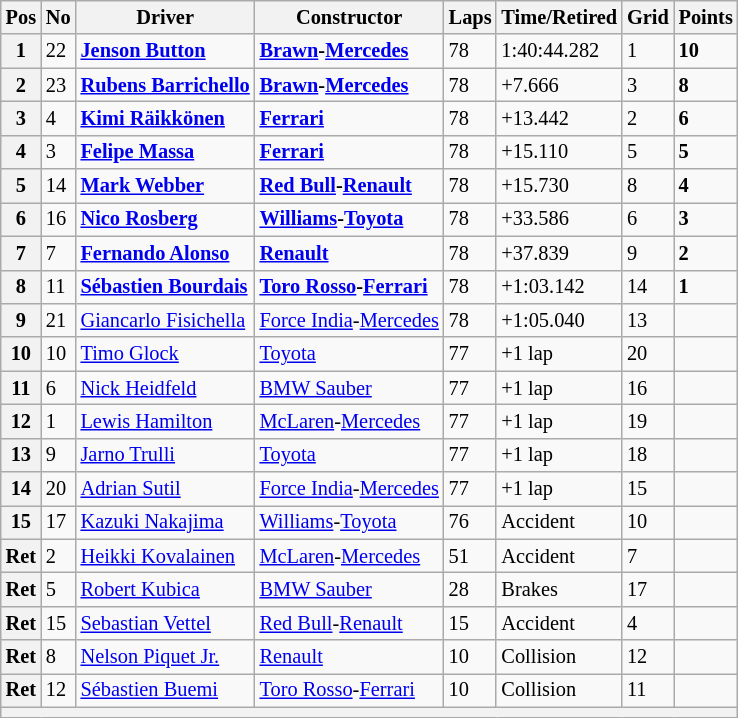<table class="wikitable" style="font-size:85%">
<tr>
<th>Pos</th>
<th>No</th>
<th>Driver</th>
<th>Constructor</th>
<th>Laps</th>
<th>Time/Retired</th>
<th>Grid</th>
<th>Points</th>
</tr>
<tr>
<th>1</th>
<td>22</td>
<td> <strong><a href='#'>Jenson Button</a></strong></td>
<td><strong><a href='#'>Brawn</a>-<a href='#'>Mercedes</a></strong></td>
<td>78</td>
<td>1:40:44.282</td>
<td>1</td>
<td><strong>10</strong></td>
</tr>
<tr>
<th>2</th>
<td>23</td>
<td> <strong><a href='#'>Rubens Barrichello</a></strong></td>
<td><strong><a href='#'>Brawn</a>-<a href='#'>Mercedes</a></strong></td>
<td>78</td>
<td>+7.666</td>
<td>3</td>
<td><strong>8</strong></td>
</tr>
<tr>
<th>3</th>
<td>4</td>
<td> <strong><a href='#'>Kimi Räikkönen</a></strong></td>
<td><strong><a href='#'>Ferrari</a></strong></td>
<td>78</td>
<td>+13.442</td>
<td>2</td>
<td><strong>6</strong></td>
</tr>
<tr>
<th>4</th>
<td>3</td>
<td> <strong><a href='#'>Felipe Massa</a></strong></td>
<td><strong><a href='#'>Ferrari</a></strong></td>
<td>78</td>
<td>+15.110</td>
<td>5</td>
<td><strong>5</strong></td>
</tr>
<tr>
<th>5</th>
<td>14</td>
<td> <strong><a href='#'>Mark Webber</a></strong></td>
<td><strong><a href='#'>Red Bull</a>-<a href='#'>Renault</a></strong></td>
<td>78</td>
<td>+15.730</td>
<td>8</td>
<td><strong>4</strong></td>
</tr>
<tr>
<th>6</th>
<td>16</td>
<td> <strong><a href='#'>Nico Rosberg</a></strong></td>
<td><strong><a href='#'>Williams</a>-<a href='#'>Toyota</a></strong></td>
<td>78</td>
<td>+33.586</td>
<td>6</td>
<td><strong>3</strong></td>
</tr>
<tr>
<th>7</th>
<td>7</td>
<td> <strong><a href='#'>Fernando Alonso</a></strong></td>
<td><strong><a href='#'>Renault</a></strong></td>
<td>78</td>
<td>+37.839</td>
<td>9</td>
<td><strong>2</strong></td>
</tr>
<tr>
<th>8</th>
<td>11</td>
<td> <strong><a href='#'>Sébastien Bourdais</a></strong></td>
<td><strong><a href='#'>Toro Rosso</a>-<a href='#'>Ferrari</a></strong></td>
<td>78</td>
<td>+1:03.142</td>
<td>14</td>
<td><strong>1</strong></td>
</tr>
<tr>
<th>9</th>
<td>21</td>
<td> <a href='#'>Giancarlo Fisichella</a></td>
<td><a href='#'>Force India</a>-<a href='#'>Mercedes</a></td>
<td>78</td>
<td>+1:05.040</td>
<td>13</td>
<td></td>
</tr>
<tr>
<th>10</th>
<td>10</td>
<td> <a href='#'>Timo Glock</a></td>
<td><a href='#'>Toyota</a></td>
<td>77</td>
<td>+1 lap</td>
<td>20</td>
<td></td>
</tr>
<tr>
<th>11</th>
<td>6</td>
<td> <a href='#'>Nick Heidfeld</a></td>
<td><a href='#'>BMW Sauber</a></td>
<td>77</td>
<td>+1 lap</td>
<td>16</td>
<td></td>
</tr>
<tr>
<th>12</th>
<td>1</td>
<td> <a href='#'>Lewis Hamilton</a></td>
<td><a href='#'>McLaren</a>-<a href='#'>Mercedes</a></td>
<td>77</td>
<td>+1 lap</td>
<td>19</td>
<td></td>
</tr>
<tr>
<th>13</th>
<td>9</td>
<td> <a href='#'>Jarno Trulli</a></td>
<td><a href='#'>Toyota</a></td>
<td>77</td>
<td>+1 lap</td>
<td>18</td>
<td></td>
</tr>
<tr>
<th>14</th>
<td>20</td>
<td> <a href='#'>Adrian Sutil</a></td>
<td><a href='#'>Force India</a>-<a href='#'>Mercedes</a></td>
<td>77</td>
<td>+1 lap</td>
<td>15</td>
<td></td>
</tr>
<tr>
<th>15</th>
<td>17</td>
<td> <a href='#'>Kazuki Nakajima</a></td>
<td><a href='#'>Williams</a>-<a href='#'>Toyota</a></td>
<td>76</td>
<td>Accident</td>
<td>10</td>
<td></td>
</tr>
<tr>
<th>Ret</th>
<td>2</td>
<td> <a href='#'>Heikki Kovalainen</a></td>
<td><a href='#'>McLaren</a>-<a href='#'>Mercedes</a></td>
<td>51</td>
<td>Accident</td>
<td>7</td>
<td></td>
</tr>
<tr>
<th>Ret</th>
<td>5</td>
<td> <a href='#'>Robert Kubica</a></td>
<td><a href='#'>BMW Sauber</a></td>
<td>28</td>
<td>Brakes</td>
<td>17</td>
<td></td>
</tr>
<tr>
<th>Ret</th>
<td>15</td>
<td> <a href='#'>Sebastian Vettel</a></td>
<td><a href='#'>Red Bull</a>-<a href='#'>Renault</a></td>
<td>15</td>
<td>Accident</td>
<td>4</td>
<td></td>
</tr>
<tr>
<th>Ret</th>
<td>8</td>
<td> <a href='#'>Nelson Piquet Jr.</a></td>
<td><a href='#'>Renault</a></td>
<td>10</td>
<td>Collision</td>
<td>12</td>
<td></td>
</tr>
<tr>
<th>Ret</th>
<td>12</td>
<td> <a href='#'>Sébastien Buemi</a></td>
<td><a href='#'>Toro Rosso</a>-<a href='#'>Ferrari</a></td>
<td>10</td>
<td>Collision</td>
<td>11</td>
<td></td>
</tr>
<tr>
<th colspan="8"></th>
</tr>
</table>
